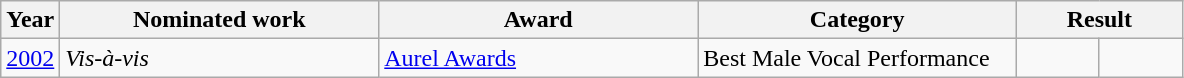<table class=wikitable>
<tr>
<th width=5%>Year</th>
<th width=27%>Nominated work</th>
<th width=27%>Award</th>
<th width=27%>Category</th>
<th colspan=14%>Result</th>
</tr>
<tr>
<td align=center><a href='#'>2002</a></td>
<td><em>Vis-à-vis</em></td>
<td><a href='#'>Aurel Awards</a></td>
<td>Best Male Vocal Performance</td>
<td></td>
<td align=center></td>
</tr>
</table>
